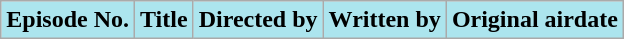<table class="wikitable plainrowheaders">
<tr style="color:black">
<th style="background: #ACE5EE;">Episode No.</th>
<th style="background: #ACE5EE;">Title</th>
<th style="background: #ACE5EE;">Directed by</th>
<th style="background: #ACE5EE;">Written by</th>
<th style="background: #ACE5EE;">Original airdate<br>











</th>
</tr>
</table>
